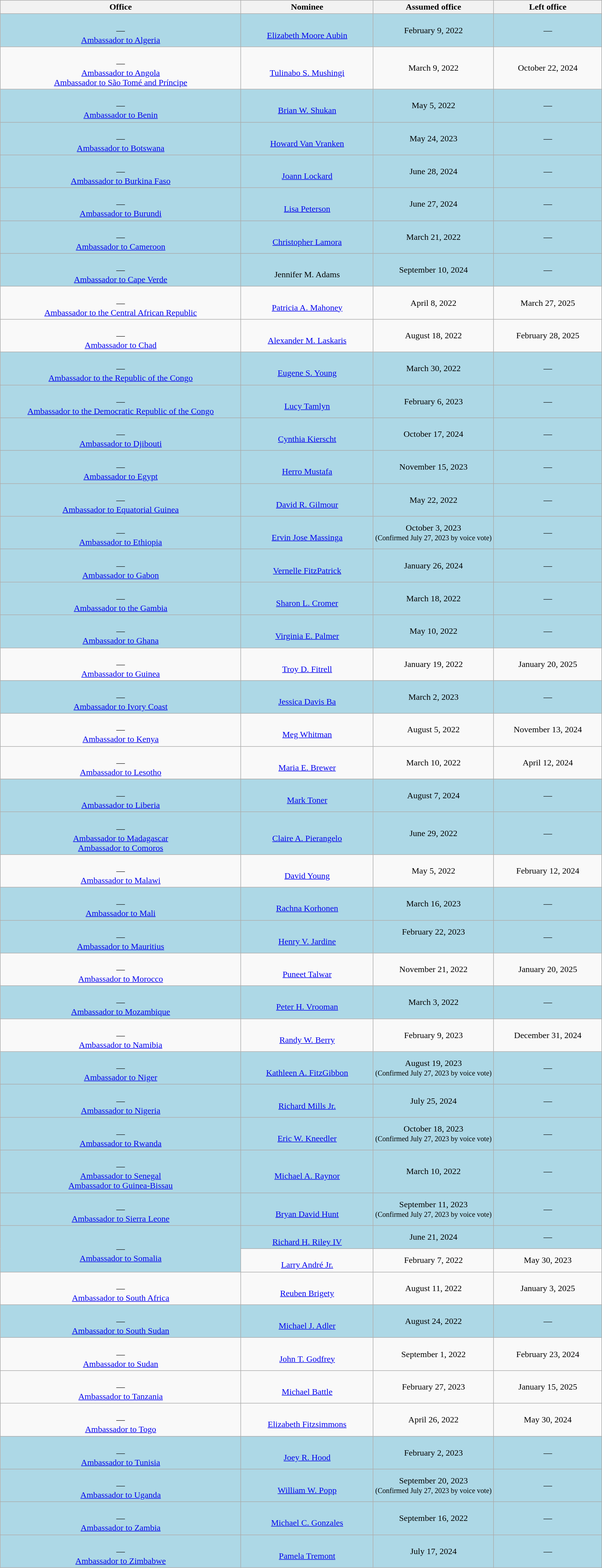<table class="wikitable sortable" style="text-align:center">
<tr>
<th style="width:40%;">Office</th>
<th style="width:22%;">Nominee</th>
<th style="width:20%;" data-sort-type="date">Assumed office</th>
<th style="width:18%;" data-sort-type="date">Left office</th>
</tr>
<tr style="background:lightblue">
<td><br>—<br><a href='#'>Ambassador to Algeria</a></td>
<td><br><a href='#'>Elizabeth Moore Aubin</a></td>
<td>February 9, 2022<br></td>
<td>—</td>
</tr>
<tr>
<td><br>—<br><a href='#'>Ambassador to Angola</a><br><a href='#'>Ambassador to São Tomé and Príncipe</a></td>
<td><br><a href='#'>Tulinabo S. Mushingi</a></td>
<td>March 9, 2022<br></td>
<td>October 22, 2024</td>
</tr>
<tr style="background:lightblue">
<td><br>—<br><a href='#'>Ambassador to Benin</a></td>
<td><br><a href='#'>Brian W. Shukan</a></td>
<td>May 5, 2022<br></td>
<td>—</td>
</tr>
<tr style="background:lightblue">
<td><br>—<br><a href='#'>Ambassador to Botswana</a></td>
<td><br><a href='#'>Howard Van Vranken</a></td>
<td>May 24, 2023<br></td>
<td>—</td>
</tr>
<tr style="background:lightblue;">
<td><br>—<br><a href='#'>Ambassador to Burkina Faso</a></td>
<td><br><a href='#'>Joann Lockard</a></td>
<td>June 28, 2024<br></td>
<td>—</td>
</tr>
<tr style="background:lightblue;">
<td><br>—<br><a href='#'>Ambassador to Burundi</a></td>
<td><br><a href='#'>Lisa Peterson</a></td>
<td>June 27, 2024<br></td>
<td>—</td>
</tr>
<tr style="background:lightblue">
<td><br>—<br><a href='#'>Ambassador to Cameroon</a></td>
<td><br><a href='#'>Christopher Lamora</a></td>
<td>March 21, 2022<br></td>
<td>—</td>
</tr>
<tr style="background:lightblue">
<td><br>—<br><a href='#'>Ambassador to Cape Verde</a></td>
<td><br>Jennifer M. Adams</td>
<td>September 10, 2024<br></td>
<td>—</td>
</tr>
<tr>
<td><br>—<br><a href='#'>Ambassador to the Central African Republic</a></td>
<td><br><a href='#'>Patricia A. Mahoney</a></td>
<td>April 8, 2022<br></td>
<td>March 27, 2025</td>
</tr>
<tr>
<td><br>—<br><a href='#'>Ambassador to Chad</a></td>
<td><br><a href='#'>Alexander M. Laskaris</a></td>
<td>August 18, 2022<br></td>
<td>February 28, 2025</td>
</tr>
<tr style="background:lightblue">
<td><br>—<br><a href='#'>Ambassador to the Republic of the Congo</a></td>
<td><br><a href='#'>Eugene S. Young</a></td>
<td>March 30, 2022<br></td>
<td>—</td>
</tr>
<tr style="background:lightblue">
<td><br>—<br><a href='#'>Ambassador to the Democratic Republic of the Congo</a></td>
<td><br><a href='#'>Lucy Tamlyn</a></td>
<td>February 6, 2023<br></td>
<td>—</td>
</tr>
<tr style="background:lightblue;">
<td><br>—<br><a href='#'>Ambassador to Djibouti</a></td>
<td><br><a href='#'>Cynthia Kierscht</a></td>
<td>October 17, 2024<br></td>
<td>—</td>
</tr>
<tr style="background:lightblue">
<td><br>—<br><a href='#'>Ambassador to Egypt</a></td>
<td><br><a href='#'>Herro Mustafa</a></td>
<td>November 15, 2023<br></td>
<td>—</td>
</tr>
<tr style="background:lightblue">
<td><br>—<br><a href='#'>Ambassador to Equatorial Guinea</a></td>
<td><br><a href='#'>David R. Gilmour</a></td>
<td>May 22, 2022<br></td>
<td>—</td>
</tr>
<tr style="background:lightblue">
<td><br>—<br><a href='#'>Ambassador to Ethiopia</a></td>
<td><br><a href='#'>Ervin Jose Massinga</a></td>
<td>October 3, 2023<br><small>(Confirmed July 27, 2023 by voice vote)</small></td>
<td>—</td>
</tr>
<tr style="background:lightblue">
<td><br>—<br><a href='#'>Ambassador to Gabon</a></td>
<td><br><a href='#'>Vernelle FitzPatrick</a></td>
<td>January 26, 2024<br></td>
<td>—</td>
</tr>
<tr style="background:lightblue">
<td><br>—<br><a href='#'>Ambassador to the Gambia</a></td>
<td><br><a href='#'>Sharon L. Cromer</a></td>
<td>March 18, 2022<br></td>
<td>—</td>
</tr>
<tr style="background:lightblue">
<td><br>—<br><a href='#'>Ambassador to Ghana</a></td>
<td><br><a href='#'>Virginia E. Palmer</a></td>
<td>May 10, 2022<br></td>
<td>—</td>
</tr>
<tr>
<td><br>—<br><a href='#'>Ambassador to Guinea</a></td>
<td><br><a href='#'>Troy D. Fitrell</a></td>
<td>January 19, 2022<br></td>
<td>January 20, 2025</td>
</tr>
<tr style="background:lightblue">
<td><br>—<br><a href='#'>Ambassador to Ivory Coast</a></td>
<td><br><a href='#'>Jessica Davis Ba</a></td>
<td>March 2, 2023<br></td>
<td>—</td>
</tr>
<tr>
<td><br>—<br><a href='#'>Ambassador to Kenya</a></td>
<td><br><a href='#'>Meg Whitman</a></td>
<td>August 5, 2022<br></td>
<td>November 13, 2024</td>
</tr>
<tr>
<td><br>—<br><a href='#'>Ambassador to Lesotho</a></td>
<td><br><a href='#'>Maria E. Brewer</a></td>
<td>March 10, 2022<br></td>
<td>April 12, 2024</td>
</tr>
<tr>
</tr>
<tr style="background:lightblue;">
<td><br>—<br><a href='#'>Ambassador to Liberia</a></td>
<td><br><a href='#'>Mark Toner</a></td>
<td>August 7, 2024<br></td>
<td>—</td>
</tr>
<tr style="background:lightblue">
<td><br>—<br><a href='#'>Ambassador to Madagascar<br>Ambassador to Comoros</a></td>
<td><br><a href='#'>Claire A. Pierangelo</a></td>
<td>June 29, 2022<br></td>
<td>—</td>
</tr>
<tr>
<td><br>—<br><a href='#'>Ambassador to Malawi</a></td>
<td><br><a href='#'>David Young</a></td>
<td>May 5, 2022<br></td>
<td>February 12, 2024</td>
</tr>
<tr style="background:lightblue">
<td><br>—<br><a href='#'>Ambassador to Mali</a></td>
<td><br><a href='#'>Rachna Korhonen</a></td>
<td>March 16, 2023<br></td>
<td>—</td>
</tr>
<tr style="background:lightblue">
<td><br>—<br><a href='#'>Ambassador to Mauritius</a></td>
<td><br><a href='#'>Henry V. Jardine</a></td>
<td>February 22, 2023<br><br></td>
<td>—</td>
</tr>
<tr>
<td><br>—<br><a href='#'>Ambassador to Morocco</a></td>
<td><br><a href='#'>Puneet Talwar</a></td>
<td>November 21, 2022<br></td>
<td>January 20, 2025</td>
</tr>
<tr style="background:lightblue">
<td><br>—<br><a href='#'>Ambassador to Mozambique</a></td>
<td><br><a href='#'>Peter H. Vrooman</a></td>
<td>March 3, 2022<br></td>
<td>—</td>
</tr>
<tr>
<td><br>—<br><a href='#'>Ambassador to Namibia</a></td>
<td><br><a href='#'>Randy W. Berry</a></td>
<td>February 9, 2023<br></td>
<td>December 31, 2024</td>
</tr>
<tr style="background:lightblue">
<td><br>—<br><a href='#'>Ambassador to Niger</a></td>
<td><br><a href='#'>Kathleen A. FitzGibbon</a></td>
<td>August 19, 2023<br><small>(Confirmed July 27, 2023 by voice vote)</small></td>
<td>—</td>
</tr>
<tr style="background:lightblue;">
<td><br>—<br><a href='#'>Ambassador to Nigeria</a></td>
<td><br><a href='#'>Richard Mills Jr.</a></td>
<td>July 25, 2024<br></td>
<td>—</td>
</tr>
<tr style="background:lightblue">
<td><br>—<br><a href='#'>Ambassador to Rwanda</a></td>
<td><br><a href='#'>Eric W. Kneedler</a></td>
<td>October 18, 2023<br><small>(Confirmed July 27, 2023 by voice vote)</small></td>
<td>—</td>
</tr>
<tr style="background:lightblue">
<td><br>—<br><a href='#'>Ambassador to Senegal</a><br><a href='#'>Ambassador to Guinea-Bissau</a></td>
<td><br><a href='#'>Michael A. Raynor</a></td>
<td>March 10, 2022<br></td>
<td>—</td>
</tr>
<tr style="background:lightblue">
<td><br>—<br><a href='#'>Ambassador to Sierra Leone</a></td>
<td><br><a href='#'>Bryan David Hunt</a></td>
<td>September 11, 2023<br><small>(Confirmed July 27, 2023 by voice vote)</small></td>
<td>—</td>
</tr>
<tr style="background:lightblue;">
<td rowspan=2><br>—<br><a href='#'>Ambassador to Somalia</a></td>
<td><br><a href='#'>Richard H. Riley IV</a></td>
<td>June 21, 2024<br></td>
<td>—</td>
</tr>
<tr>
<td><br><a href='#'>Larry André Jr.</a></td>
<td>February 7, 2022<br></td>
<td>May 30, 2023</td>
</tr>
<tr>
<td><br>—<br><a href='#'>Ambassador to South Africa</a></td>
<td><br><a href='#'>Reuben Brigety</a></td>
<td>August 11, 2022<br></td>
<td>January 3, 2025</td>
</tr>
<tr style="background:lightblue">
<td><br>—<br><a href='#'>Ambassador to South Sudan</a></td>
<td><br><a href='#'>Michael J. Adler</a></td>
<td>August 24, 2022<br></td>
<td>—</td>
</tr>
<tr>
<td><br>—<br><a href='#'>Ambassador to Sudan</a></td>
<td><br><a href='#'>John T. Godfrey</a></td>
<td>September 1, 2022<br></td>
<td>February 23, 2024</td>
</tr>
<tr>
<td><br>—<br><a href='#'>Ambassador to Tanzania</a></td>
<td><br><a href='#'>Michael Battle</a></td>
<td>February 27, 2023<br></td>
<td>January 15, 2025</td>
</tr>
<tr>
<td><br>—<br><a href='#'>Ambassador to Togo</a></td>
<td><br><a href='#'>Elizabeth Fitzsimmons</a></td>
<td>April 26, 2022<br></td>
<td>May 30, 2024</td>
</tr>
<tr style="background:lightblue">
<td><br>—<br><a href='#'>Ambassador to Tunisia</a></td>
<td><br><a href='#'>Joey R. Hood</a></td>
<td>February 2, 2023<br></td>
<td>—</td>
</tr>
<tr style="background:lightblue">
<td><br>—<br><a href='#'>Ambassador to Uganda</a></td>
<td><br><a href='#'>William W. Popp</a></td>
<td>September 20, 2023<br><small>(Confirmed July 27, 2023 by voice vote)</small></td>
<td>—</td>
</tr>
<tr style="background:lightblue">
<td><br>—<br><a href='#'>Ambassador to Zambia</a></td>
<td><br><a href='#'>Michael C. Gonzales</a></td>
<td>September 16, 2022<br></td>
<td>—</td>
</tr>
<tr style="background:lightblue;">
<td><br>—<br><a href='#'>Ambassador to Zimbabwe</a></td>
<td><br><a href='#'>Pamela Tremont</a></td>
<td>July 17, 2024<br></td>
<td>—</td>
</tr>
</table>
